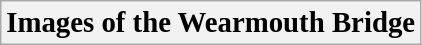<table class="wikitable">
<tr>
<th><big>Images of the Wearmouth Bridge</big><br></th>
</tr>
</table>
